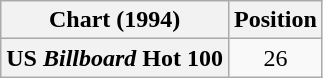<table class="wikitable plainrowheaders">
<tr>
<th>Chart (1994)</th>
<th>Position</th>
</tr>
<tr>
<th scope="row">US <em>Billboard</em> Hot 100</th>
<td style="text-align:center;">26</td>
</tr>
</table>
